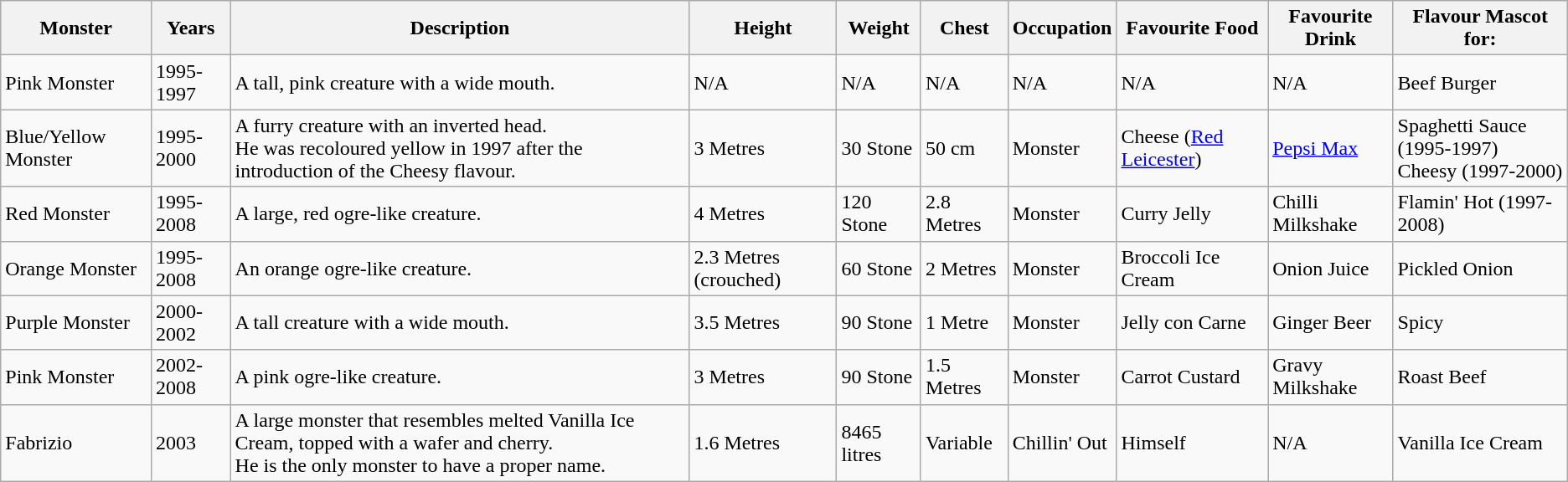<table class="wikitable">
<tr>
<th>Monster</th>
<th>Years</th>
<th>Description</th>
<th>Height</th>
<th>Weight</th>
<th>Chest</th>
<th>Occupation</th>
<th>Favourite Food</th>
<th>Favourite Drink</th>
<th>Flavour Mascot for:</th>
</tr>
<tr>
<td>Pink Monster</td>
<td>1995-1997</td>
<td>A tall, pink creature with a wide mouth.</td>
<td>N/A</td>
<td>N/A</td>
<td>N/A</td>
<td>N/A</td>
<td>N/A</td>
<td>N/A</td>
<td>Beef Burger</td>
</tr>
<tr>
<td>Blue/Yellow Monster</td>
<td>1995-2000</td>
<td>A furry creature with an inverted head.<br>He was recoloured yellow in 1997 after the introduction of the Cheesy flavour.</td>
<td>3 Metres</td>
<td>30 Stone</td>
<td>50 cm</td>
<td>Monster</td>
<td>Cheese (<a href='#'>Red Leicester</a>)</td>
<td><a href='#'>Pepsi Max</a></td>
<td>Spaghetti Sauce (1995-1997)<br>Cheesy (1997-2000)</td>
</tr>
<tr>
<td>Red Monster</td>
<td>1995-2008</td>
<td>A large, red ogre-like creature.</td>
<td>4 Metres</td>
<td>120 Stone</td>
<td>2.8 Metres</td>
<td>Monster</td>
<td>Curry Jelly</td>
<td>Chilli Milkshake</td>
<td>Flamin' Hot (1997-2008)</td>
</tr>
<tr>
<td>Orange Monster</td>
<td>1995-2008</td>
<td>An orange ogre-like creature.</td>
<td>2.3 Metres (crouched)</td>
<td>60 Stone</td>
<td>2 Metres</td>
<td>Monster</td>
<td>Broccoli Ice Cream</td>
<td>Onion Juice</td>
<td>Pickled Onion</td>
</tr>
<tr>
<td>Purple Monster</td>
<td>2000-2002</td>
<td>A tall creature with a wide mouth.</td>
<td>3.5 Metres</td>
<td>90 Stone</td>
<td>1 Metre</td>
<td>Monster</td>
<td>Jelly con Carne</td>
<td>Ginger Beer</td>
<td>Spicy</td>
</tr>
<tr>
<td>Pink Monster</td>
<td>2002-2008</td>
<td>A pink ogre-like creature.</td>
<td>3 Metres</td>
<td>90 Stone</td>
<td>1.5 Metres</td>
<td>Monster</td>
<td>Carrot Custard</td>
<td>Gravy Milkshake</td>
<td>Roast Beef</td>
</tr>
<tr>
<td>Fabrizio</td>
<td>2003</td>
<td>A large monster that resembles melted Vanilla Ice Cream, topped with a wafer and cherry.<br>He is the only monster to have a proper name.</td>
<td>1.6 Metres</td>
<td>8465 litres</td>
<td>Variable</td>
<td>Chillin' Out</td>
<td>Himself</td>
<td>N/A</td>
<td>Vanilla Ice Cream</td>
</tr>
</table>
